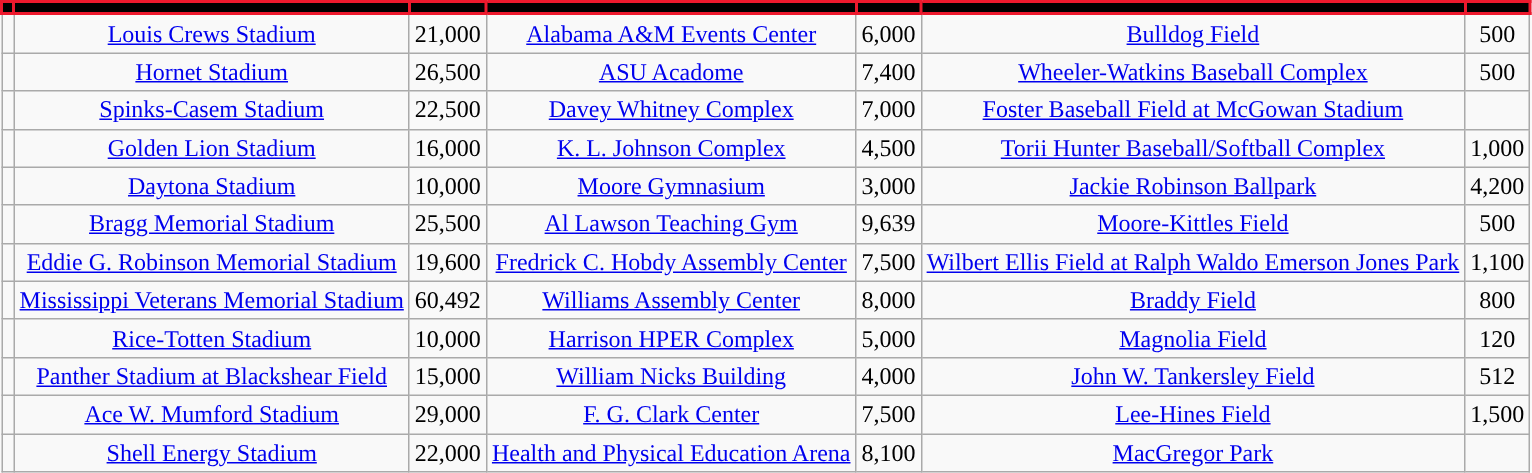<table class="wikitable sortable" style="text-align: center">
<tr bgcolor=black>
<td style="border:2px solid #ED192D"></td>
<td style="border:2px solid #ED192D"></td>
<td style="border:2px solid #ED192D"></td>
<td style="border:2px solid #ED192D"></td>
<td style="border:2px solid #ED192D"></td>
<td style="border:2px solid #ED192D"></td>
<td style="border:2px solid #ED192D"></td>
</tr>
<tr>
<td style="text-align:center; "><a href='#'></a></td>
<td><a href='#'>Louis Crews Stadium</a></td>
<td>21,000</td>
<td><a href='#'>Alabama A&M Events Center</a></td>
<td>6,000</td>
<td><a href='#'>Bulldog Field</a></td>
<td>500</td>
</tr>
<tr>
<td style="text-align:center; "><a href='#'></a></td>
<td><a href='#'>Hornet Stadium</a></td>
<td>26,500</td>
<td><a href='#'>ASU Acadome</a></td>
<td>7,400</td>
<td><a href='#'>Wheeler-Watkins Baseball Complex</a></td>
<td>500</td>
</tr>
<tr>
<td style="text-align:center; "><a href='#'></a></td>
<td><a href='#'>Spinks-Casem Stadium</a></td>
<td>22,500</td>
<td><a href='#'>Davey Whitney Complex</a></td>
<td>7,000</td>
<td><a href='#'>Foster Baseball Field at McGowan Stadium</a></td>
<td></td>
</tr>
<tr>
<td style="text-align:center; "><a href='#'></a></td>
<td><a href='#'>Golden Lion Stadium</a></td>
<td>16,000</td>
<td><a href='#'>K. L. Johnson Complex</a></td>
<td>4,500</td>
<td><a href='#'>Torii Hunter Baseball/Softball Complex</a></td>
<td>1,000</td>
</tr>
<tr>
<td style="text-align:center; "><a href='#'></a></td>
<td><a href='#'>Daytona Stadium</a></td>
<td>10,000</td>
<td><a href='#'>Moore Gymnasium</a></td>
<td>3,000</td>
<td><a href='#'>Jackie Robinson Ballpark</a></td>
<td>4,200</td>
</tr>
<tr>
<td style="text-align:center; "><a href='#'></a></td>
<td><a href='#'>Bragg Memorial Stadium</a></td>
<td>25,500</td>
<td><a href='#'>Al Lawson Teaching Gym</a></td>
<td>9,639</td>
<td><a href='#'>Moore-Kittles Field</a></td>
<td>500</td>
</tr>
<tr>
<td style="text-align:center; "><a href='#'></a></td>
<td><a href='#'>Eddie G. Robinson Memorial Stadium</a></td>
<td>19,600</td>
<td><a href='#'>Fredrick C. Hobdy Assembly Center</a></td>
<td>7,500</td>
<td><a href='#'>Wilbert Ellis Field at Ralph Waldo Emerson Jones Park</a></td>
<td>1,100</td>
</tr>
<tr>
<td style="text-align:center; "><a href='#'></a></td>
<td><a href='#'>Mississippi Veterans Memorial Stadium</a></td>
<td>60,492</td>
<td><a href='#'>Williams Assembly Center</a></td>
<td>8,000</td>
<td><a href='#'>Braddy Field</a></td>
<td>800</td>
</tr>
<tr>
<td style="text-align:center; "><a href='#'></a></td>
<td><a href='#'>Rice-Totten Stadium</a></td>
<td>10,000</td>
<td><a href='#'>Harrison HPER Complex</a></td>
<td>5,000</td>
<td><a href='#'>Magnolia Field</a></td>
<td>120</td>
</tr>
<tr>
<td style="text-align:center; "><a href='#'></a></td>
<td><a href='#'>Panther Stadium at Blackshear Field</a></td>
<td>15,000</td>
<td><a href='#'>William Nicks Building</a></td>
<td>4,000</td>
<td><a href='#'>John W. Tankersley Field</a></td>
<td>512</td>
</tr>
<tr>
<td style="text-align:center; "><a href='#'></a></td>
<td><a href='#'>Ace W. Mumford Stadium</a></td>
<td>29,000</td>
<td><a href='#'>F. G. Clark Center</a></td>
<td>7,500</td>
<td><a href='#'>Lee-Hines Field</a></td>
<td>1,500</td>
</tr>
<tr>
<td style="text-align:center; "><a href='#'></a></td>
<td><a href='#'>Shell Energy Stadium</a></td>
<td>22,000</td>
<td><a href='#'>Health and Physical Education Arena</a></td>
<td>8,100</td>
<td><a href='#'>MacGregor Park</a></td>
<td></td>
</tr>
</table>
